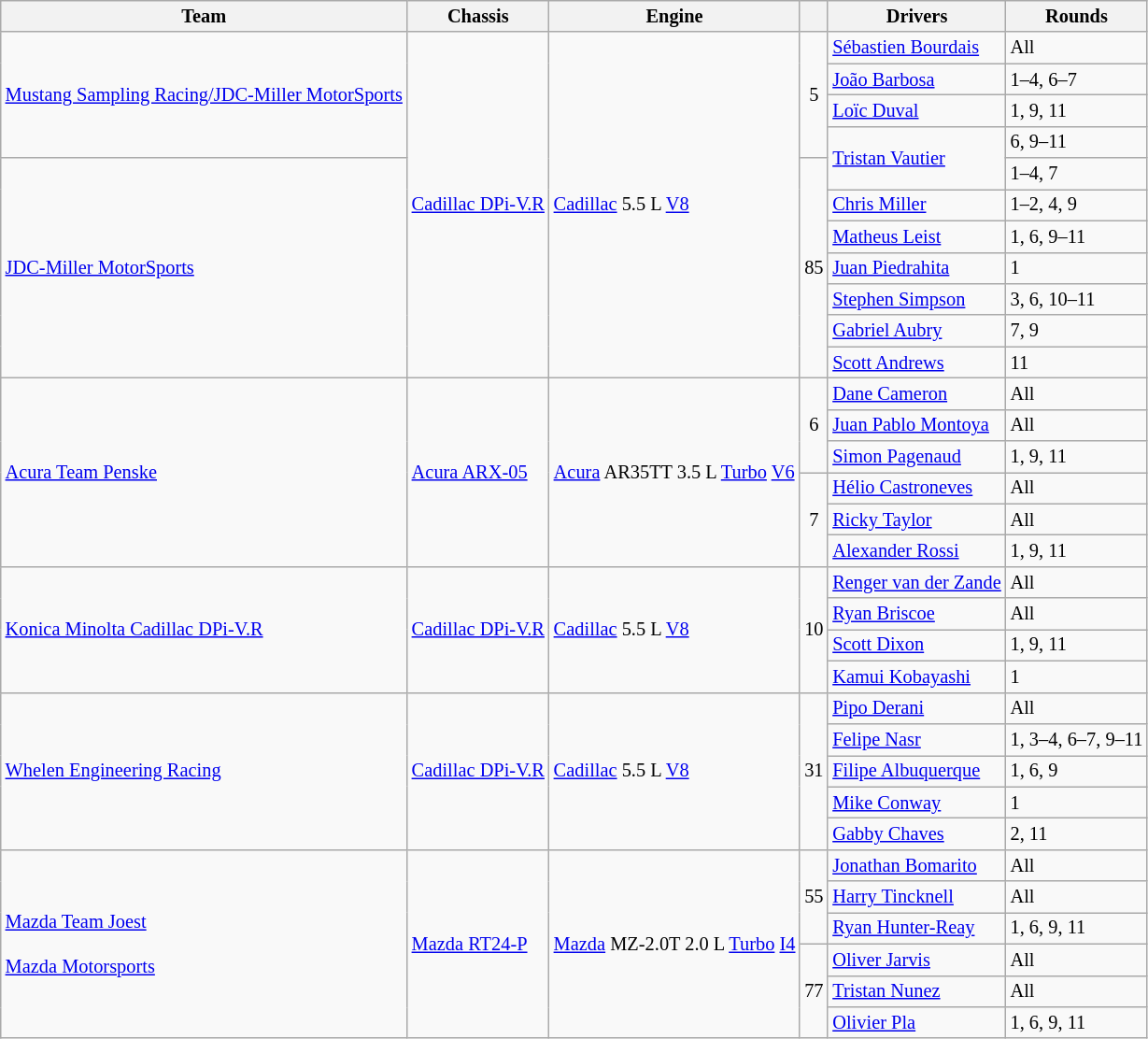<table class="wikitable" style="font-size: 85%">
<tr>
<th>Team</th>
<th>Chassis</th>
<th>Engine</th>
<th></th>
<th>Drivers</th>
<th>Rounds</th>
</tr>
<tr>
<td rowspan=4> <a href='#'>Mustang Sampling Racing/JDC-Miller MotorSports</a></td>
<td rowspan=11><a href='#'>Cadillac DPi-V.R</a></td>
<td rowspan=11><a href='#'>Cadillac</a> 5.5 L <a href='#'>V8</a></td>
<td rowspan="4" align="center">5</td>
<td> <a href='#'>Sébastien Bourdais</a></td>
<td>All</td>
</tr>
<tr>
<td> <a href='#'>João Barbosa</a></td>
<td>1–4, 6–7</td>
</tr>
<tr>
<td> <a href='#'>Loïc Duval</a></td>
<td>1, 9, 11</td>
</tr>
<tr>
<td rowspan=2> <a href='#'>Tristan Vautier</a></td>
<td>6, 9–11</td>
</tr>
<tr>
<td rowspan=7> <a href='#'>JDC-Miller MotorSports</a></td>
<td rowspan="7" align="center">85</td>
<td>1–4, 7</td>
</tr>
<tr>
<td> <a href='#'>Chris Miller</a></td>
<td>1–2, 4, 9</td>
</tr>
<tr>
<td> <a href='#'>Matheus Leist</a></td>
<td>1, 6, 9–11</td>
</tr>
<tr>
<td> <a href='#'>Juan Piedrahita</a></td>
<td>1</td>
</tr>
<tr>
<td> <a href='#'>Stephen Simpson</a></td>
<td>3, 6, 10–11</td>
</tr>
<tr>
<td> <a href='#'>Gabriel Aubry</a></td>
<td>7, 9</td>
</tr>
<tr>
<td> <a href='#'>Scott Andrews</a></td>
<td>11</td>
</tr>
<tr>
<td rowspan=6> <a href='#'>Acura Team Penske</a></td>
<td rowspan=6><a href='#'>Acura ARX-05</a></td>
<td rowspan=6><a href='#'>Acura</a> AR35TT 3.5 L <a href='#'>Turbo</a> <a href='#'>V6</a></td>
<td rowspan="3" align="center">6</td>
<td> <a href='#'>Dane Cameron</a></td>
<td>All</td>
</tr>
<tr>
<td> <a href='#'>Juan Pablo Montoya</a></td>
<td>All</td>
</tr>
<tr>
<td> <a href='#'>Simon Pagenaud</a></td>
<td>1, 9, 11</td>
</tr>
<tr>
<td rowspan="3" align="center">7</td>
<td> <a href='#'>Hélio Castroneves</a></td>
<td>All</td>
</tr>
<tr>
<td> <a href='#'>Ricky Taylor</a></td>
<td>All</td>
</tr>
<tr>
<td> <a href='#'>Alexander Rossi</a></td>
<td>1, 9, 11</td>
</tr>
<tr>
<td rowspan=4> <a href='#'>Konica Minolta Cadillac DPi-V.R</a></td>
<td rowspan=4><a href='#'>Cadillac DPi-V.R</a></td>
<td rowspan=4><a href='#'>Cadillac</a> 5.5 L <a href='#'>V8</a></td>
<td rowspan="4" align="center">10</td>
<td> <a href='#'>Renger van der Zande</a></td>
<td>All</td>
</tr>
<tr>
<td> <a href='#'>Ryan Briscoe</a></td>
<td>All</td>
</tr>
<tr>
<td> <a href='#'>Scott Dixon</a></td>
<td>1, 9, 11</td>
</tr>
<tr>
<td> <a href='#'>Kamui Kobayashi</a></td>
<td>1</td>
</tr>
<tr>
<td rowspan=5> <a href='#'>Whelen Engineering Racing</a></td>
<td rowspan=5><a href='#'>Cadillac DPi-V.R</a></td>
<td rowspan=5><a href='#'>Cadillac</a> 5.5 L <a href='#'>V8</a></td>
<td rowspan="5" align="center">31</td>
<td> <a href='#'>Pipo Derani</a></td>
<td>All</td>
</tr>
<tr>
<td> <a href='#'>Felipe Nasr</a></td>
<td>1, 3–4, 6–7, 9–11</td>
</tr>
<tr>
<td> <a href='#'>Filipe Albuquerque</a></td>
<td>1, 6, 9</td>
</tr>
<tr>
<td> <a href='#'>Mike Conway</a></td>
<td>1</td>
</tr>
<tr>
<td> <a href='#'>Gabby Chaves</a></td>
<td>2, 11</td>
</tr>
<tr>
<td rowspan=6> <a href='#'>Mazda Team Joest</a><br><br> <a href='#'>Mazda Motorsports</a></td>
<td rowspan=6><a href='#'>Mazda RT24-P</a></td>
<td rowspan=6><a href='#'>Mazda</a> MZ-2.0T 2.0 L <a href='#'>Turbo</a> <a href='#'>I4</a></td>
<td rowspan="3" align="center">55</td>
<td> <a href='#'>Jonathan Bomarito</a></td>
<td>All</td>
</tr>
<tr>
<td> <a href='#'>Harry Tincknell</a></td>
<td>All</td>
</tr>
<tr>
<td> <a href='#'>Ryan Hunter-Reay</a></td>
<td>1, 6, 9, 11</td>
</tr>
<tr>
<td rowspan="3" align="center">77</td>
<td> <a href='#'>Oliver Jarvis</a></td>
<td>All</td>
</tr>
<tr>
<td> <a href='#'>Tristan Nunez</a></td>
<td>All</td>
</tr>
<tr>
<td> <a href='#'>Olivier Pla</a></td>
<td>1, 6, 9, 11</td>
</tr>
</table>
